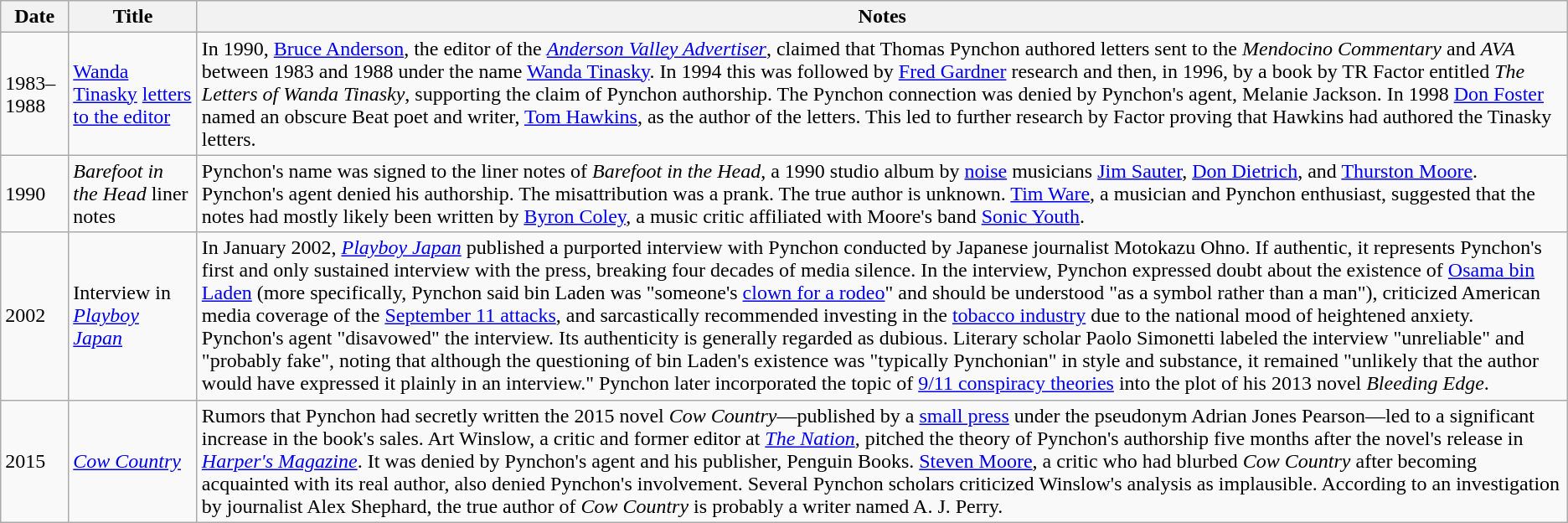<table class="wikitable plainrowheaders sortable">
<tr>
<th scope="col">Date</th>
<th scope="col">Title</th>
<th scope="col" class="unsortable">Notes</th>
</tr>
<tr>
<td>1983–1988</td>
<td><a href='#'>Wanda Tinasky</a> <a href='#'>letters to the editor</a></td>
<td>In 1990, <a href='#'>Bruce Anderson</a>, the editor of the <em><a href='#'>Anderson Valley Advertiser</a></em>, claimed that Thomas Pynchon authored letters sent to the <em>Mendocino Commentary</em> and <em>AVA</em> between 1983 and 1988 under the name <a href='#'>Wanda Tinasky</a>. In 1994 this was followed by <a href='#'>Fred Gardner</a> research and then, in 1996, by a book by TR Factor entitled <em>The Letters of Wanda Tinasky</em>, supporting the claim of Pynchon authorship. The Pynchon connection was denied by Pynchon's agent, Melanie Jackson. In 1998 <a href='#'>Don Foster</a> named an obscure Beat poet and writer, <a href='#'>Tom Hawkins</a>, as the author of the letters. This led to further research by Factor proving that Hawkins had authored the Tinasky letters.</td>
</tr>
<tr>
<td>1990</td>
<td><em>Barefoot in the Head</em> liner notes</td>
<td>Pynchon's name was signed to the liner notes of <em>Barefoot in the Head</em>, a 1990 studio album by <a href='#'>noise</a> musicians <a href='#'>Jim Sauter</a>, <a href='#'>Don Dietrich</a>, and <a href='#'>Thurston Moore</a>. Pynchon's agent denied his authorship. The misattribution was a prank. The true author is unknown. <a href='#'>Tim Ware</a>, a musician and Pynchon enthusiast, suggested that the notes had mostly likely been written by <a href='#'>Byron Coley</a>, a music critic affiliated with Moore's band <a href='#'>Sonic Youth</a>.</td>
</tr>
<tr>
<td>2002<br></td>
<td>Interview in <em><a href='#'>Playboy Japan</a></em></td>
<td>In January 2002, <em><a href='#'>Playboy Japan</a></em> published a purported interview with Pynchon conducted by Japanese journalist Motokazu Ohno. If authentic, it represents Pynchon's first and only sustained interview with the press, breaking four decades of media silence. In the interview, Pynchon expressed doubt about the existence of <a href='#'>Osama bin Laden</a> (more specifically, Pynchon said bin Laden was "someone's <a href='#'>clown for a rodeo</a>" and should be understood "as a symbol rather than a man"), criticized American media coverage of the <a href='#'>September 11 attacks</a>, and sarcastically recommended investing in the <a href='#'>tobacco industry</a> due to the national mood of heightened anxiety.<br>Pynchon's agent "disavowed" the interview. Its authenticity is generally regarded as dubious. Literary scholar Paolo Simonetti labeled the interview "unreliable" and "probably fake", noting that although the questioning of bin Laden's existence was "typically Pynchonian" in style and substance, it remained "unlikely that the author would have expressed it plainly in an interview." Pynchon later incorporated the topic of <a href='#'>9/11 conspiracy theories</a> into the plot of his 2013 novel <em>Bleeding Edge</em>.</td>
</tr>
<tr>
<td>2015</td>
<td><em><a href='#'>Cow Country</a></em></td>
<td>Rumors that Pynchon had secretly written the 2015 novel <em>Cow Country</em>—published by a <a href='#'>small press</a> under the pseudonym Adrian Jones Pearson—led to a significant increase in the book's sales. Art Winslow, a critic and former editor at <em><a href='#'>The Nation</a></em>, pitched the theory of Pynchon's authorship five months after the novel's release in <em><a href='#'>Harper's Magazine</a></em>. It was denied by Pynchon's agent and his publisher, Penguin Books. <a href='#'>Steven Moore</a>, a critic who had blurbed <em>Cow Country</em> after becoming acquainted with its real author, also denied Pynchon's involvement. Several Pynchon scholars criticized Winslow's analysis as implausible. According to an investigation by journalist Alex Shephard, the true author of <em>Cow Country</em> is probably a writer named A. J. Perry.</td>
</tr>
</table>
